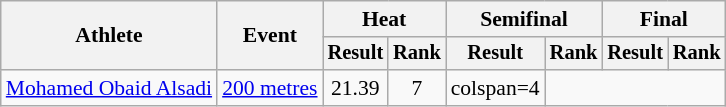<table class="wikitable" style="font-size:90%">
<tr>
<th rowspan="2">Athlete</th>
<th rowspan="2">Event</th>
<th colspan="2">Heat</th>
<th colspan="2">Semifinal</th>
<th colspan="2">Final</th>
</tr>
<tr style="font-size:95%">
<th>Result</th>
<th>Rank</th>
<th>Result</th>
<th>Rank</th>
<th>Result</th>
<th>Rank</th>
</tr>
<tr align=center>
<td align=left><a href='#'>Mohamed Obaid Alsadi</a></td>
<td align=left><a href='#'>200 metres</a></td>
<td>21.39</td>
<td>7</td>
<td>colspan=4 </td>
</tr>
</table>
